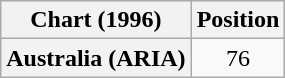<table class="wikitable plainrowheaders" style="text-align:center">
<tr>
<th>Chart (1996)</th>
<th>Position</th>
</tr>
<tr>
<th scope="row">Australia (ARIA)</th>
<td>76</td>
</tr>
</table>
